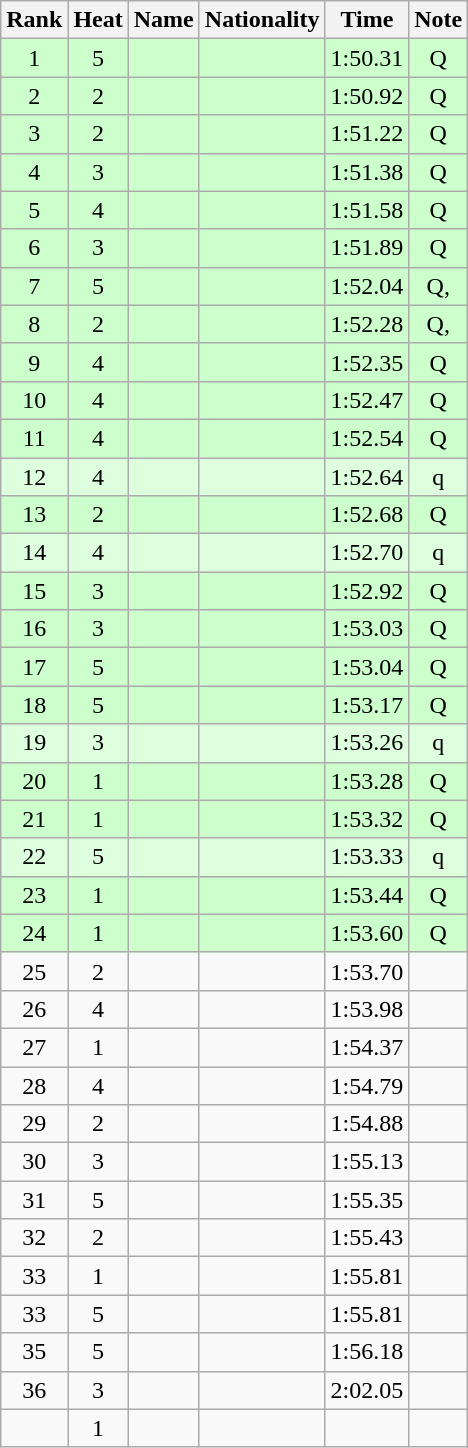<table class="wikitable sortable" style="text-align:center">
<tr>
<th>Rank</th>
<th>Heat</th>
<th>Name</th>
<th>Nationality</th>
<th>Time</th>
<th>Note</th>
</tr>
<tr bgcolor=ccffcc>
<td>1</td>
<td>5</td>
<td align=left></td>
<td align=left></td>
<td>1:50.31</td>
<td>Q</td>
</tr>
<tr bgcolor=ccffcc>
<td>2</td>
<td>2</td>
<td align=left></td>
<td align=left></td>
<td>1:50.92</td>
<td>Q</td>
</tr>
<tr bgcolor=ccffcc>
<td>3</td>
<td>2</td>
<td align=left></td>
<td align=left></td>
<td>1:51.22</td>
<td>Q</td>
</tr>
<tr bgcolor=ccffcc>
<td>4</td>
<td>3</td>
<td align=left></td>
<td align=left></td>
<td>1:51.38</td>
<td>Q</td>
</tr>
<tr bgcolor=ccffcc>
<td>5</td>
<td>4</td>
<td align=left></td>
<td align=left></td>
<td>1:51.58</td>
<td>Q</td>
</tr>
<tr bgcolor=ccffcc>
<td>6</td>
<td>3</td>
<td align=left></td>
<td align=left></td>
<td>1:51.89</td>
<td>Q</td>
</tr>
<tr bgcolor=ccffcc>
<td>7</td>
<td>5</td>
<td align=left></td>
<td align=left></td>
<td>1:52.04</td>
<td>Q, </td>
</tr>
<tr bgcolor=ccffcc>
<td>8</td>
<td>2</td>
<td align=left></td>
<td align=left></td>
<td>1:52.28</td>
<td>Q, </td>
</tr>
<tr bgcolor=ccffcc>
<td>9</td>
<td>4</td>
<td align=left></td>
<td align=left></td>
<td>1:52.35</td>
<td>Q</td>
</tr>
<tr bgcolor=ccffcc>
<td>10</td>
<td>4</td>
<td align=left></td>
<td align=left></td>
<td>1:52.47</td>
<td>Q</td>
</tr>
<tr bgcolor=ccffcc>
<td>11</td>
<td>4</td>
<td align=left></td>
<td align=left></td>
<td>1:52.54</td>
<td>Q</td>
</tr>
<tr bgcolor=ddffdd>
<td>12</td>
<td>4</td>
<td align=left></td>
<td align=left></td>
<td>1:52.64</td>
<td>q</td>
</tr>
<tr bgcolor=ccffcc>
<td>13</td>
<td>2</td>
<td align=left></td>
<td align=left></td>
<td>1:52.68</td>
<td>Q</td>
</tr>
<tr bgcolor=ddffdd>
<td>14</td>
<td>4</td>
<td align=left></td>
<td align=left></td>
<td>1:52.70</td>
<td>q</td>
</tr>
<tr bgcolor=ccffcc>
<td>15</td>
<td>3</td>
<td align=left></td>
<td align=left></td>
<td>1:52.92</td>
<td>Q</td>
</tr>
<tr bgcolor=ccffcc>
<td>16</td>
<td>3</td>
<td align=left></td>
<td align=left></td>
<td>1:53.03</td>
<td>Q</td>
</tr>
<tr bgcolor=ccffcc>
<td>17</td>
<td>5</td>
<td align=left></td>
<td align=left></td>
<td>1:53.04</td>
<td>Q</td>
</tr>
<tr bgcolor=ccffcc>
<td>18</td>
<td>5</td>
<td align=left></td>
<td align=left></td>
<td>1:53.17</td>
<td>Q</td>
</tr>
<tr bgcolor=ddffdd>
<td>19</td>
<td>3</td>
<td align=left></td>
<td align=left></td>
<td>1:53.26</td>
<td>q</td>
</tr>
<tr bgcolor=ccffcc>
<td>20</td>
<td>1</td>
<td align=left></td>
<td align=left></td>
<td>1:53.28</td>
<td>Q</td>
</tr>
<tr bgcolor=ccffcc>
<td>21</td>
<td>1</td>
<td align=left></td>
<td align=left></td>
<td>1:53.32</td>
<td>Q</td>
</tr>
<tr bgcolor=ddffdd>
<td>22</td>
<td>5</td>
<td align=left></td>
<td align=left></td>
<td>1:53.33</td>
<td>q</td>
</tr>
<tr bgcolor=ccffcc>
<td>23</td>
<td>1</td>
<td align=left></td>
<td align=left></td>
<td>1:53.44</td>
<td>Q</td>
</tr>
<tr bgcolor=ccffcc>
<td>24</td>
<td>1</td>
<td align=left></td>
<td align=left></td>
<td>1:53.60</td>
<td>Q</td>
</tr>
<tr>
<td>25</td>
<td>2</td>
<td align=left></td>
<td align=left></td>
<td>1:53.70</td>
<td></td>
</tr>
<tr>
<td>26</td>
<td>4</td>
<td align=left></td>
<td align=left></td>
<td>1:53.98</td>
<td></td>
</tr>
<tr>
<td>27</td>
<td>1</td>
<td align=left></td>
<td align=left></td>
<td>1:54.37</td>
<td></td>
</tr>
<tr>
<td>28</td>
<td>4</td>
<td align=left></td>
<td align=left></td>
<td>1:54.79</td>
<td></td>
</tr>
<tr>
<td>29</td>
<td>2</td>
<td align=left></td>
<td align=left></td>
<td>1:54.88</td>
<td></td>
</tr>
<tr>
<td>30</td>
<td>3</td>
<td align=left></td>
<td align=left></td>
<td>1:55.13</td>
<td></td>
</tr>
<tr>
<td>31</td>
<td>5</td>
<td align=left></td>
<td align=left></td>
<td>1:55.35</td>
<td></td>
</tr>
<tr>
<td>32</td>
<td>2</td>
<td align=left></td>
<td align=left></td>
<td>1:55.43</td>
<td></td>
</tr>
<tr>
<td>33</td>
<td>1</td>
<td align=left></td>
<td align=left></td>
<td>1:55.81</td>
<td></td>
</tr>
<tr>
<td>33</td>
<td>5</td>
<td align=left></td>
<td align=left></td>
<td>1:55.81</td>
<td></td>
</tr>
<tr>
<td>35</td>
<td>5</td>
<td align=left></td>
<td align=left></td>
<td>1:56.18</td>
<td></td>
</tr>
<tr>
<td>36</td>
<td>3</td>
<td align=left></td>
<td align=left></td>
<td>2:02.05</td>
<td></td>
</tr>
<tr>
<td></td>
<td>1</td>
<td align=left></td>
<td align=left></td>
<td></td>
<td></td>
</tr>
</table>
